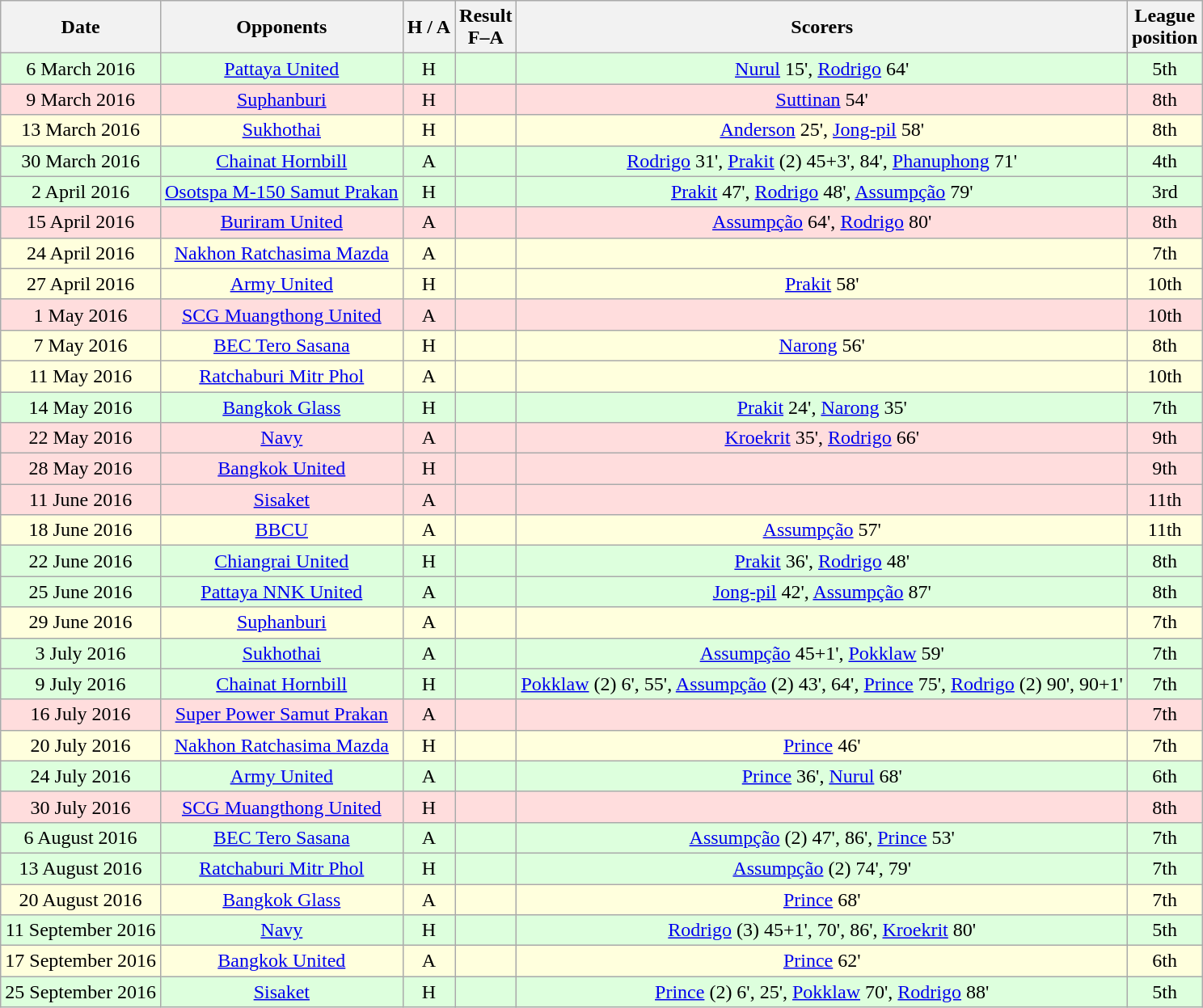<table class="wikitable" style="text-align:center">
<tr>
<th>Date</th>
<th>Opponents</th>
<th>H / A</th>
<th>Result<br>F–A</th>
<th>Scorers</th>
<th>League<br>position</th>
</tr>
<tr bgcolor="#ddffdd">
<td>6 March 2016</td>
<td><a href='#'>Pattaya United</a></td>
<td>H</td>
<td></td>
<td><a href='#'>Nurul</a> 15', <a href='#'>Rodrigo</a> 64'</td>
<td>5th</td>
</tr>
<tr bgcolor="#ffdddd">
<td>9 March 2016</td>
<td><a href='#'>Suphanburi</a></td>
<td>H</td>
<td></td>
<td><a href='#'>Suttinan</a> 54'</td>
<td>8th</td>
</tr>
<tr bgcolor="#ffffdd">
<td>13 March 2016</td>
<td><a href='#'>Sukhothai</a></td>
<td>H</td>
<td></td>
<td><a href='#'>Anderson</a> 25', <a href='#'>Jong-pil</a> 58'</td>
<td>8th</td>
</tr>
<tr bgcolor="#ddffdd">
<td>30 March 2016</td>
<td><a href='#'>Chainat Hornbill</a></td>
<td>A</td>
<td></td>
<td><a href='#'>Rodrigo</a> 31', <a href='#'>Prakit</a> (2) 45+3', 84', <a href='#'>Phanuphong</a> 71'</td>
<td>4th</td>
</tr>
<tr bgcolor="#ddffdd">
<td>2 April 2016</td>
<td><a href='#'>Osotspa M-150 Samut Prakan</a></td>
<td>H</td>
<td></td>
<td><a href='#'>Prakit</a> 47', <a href='#'>Rodrigo</a> 48', <a href='#'>Assumpção</a> 79'</td>
<td>3rd</td>
</tr>
<tr bgcolor="#ffdddd">
<td>15 April 2016</td>
<td><a href='#'>Buriram United</a></td>
<td>A</td>
<td></td>
<td><a href='#'>Assumpção</a> 64', <a href='#'>Rodrigo</a> 80'</td>
<td>8th</td>
</tr>
<tr bgcolor="#ffffdd">
<td>24 April 2016</td>
<td><a href='#'>Nakhon Ratchasima Mazda</a></td>
<td>A</td>
<td></td>
<td></td>
<td>7th</td>
</tr>
<tr bgcolor="#ffffdd">
<td>27 April 2016</td>
<td><a href='#'>Army United</a></td>
<td>H</td>
<td></td>
<td><a href='#'>Prakit</a> 58'</td>
<td>10th</td>
</tr>
<tr bgcolor="#ffdddd">
<td>1 May 2016</td>
<td><a href='#'>SCG Muangthong United</a></td>
<td>A</td>
<td></td>
<td></td>
<td>10th</td>
</tr>
<tr bgcolor="#ffffdd">
<td>7 May 2016</td>
<td><a href='#'>BEC Tero Sasana</a></td>
<td>H</td>
<td></td>
<td><a href='#'>Narong</a> 56'</td>
<td>8th</td>
</tr>
<tr bgcolor="#ffffdd">
<td>11 May 2016</td>
<td><a href='#'>Ratchaburi Mitr Phol</a></td>
<td>A</td>
<td></td>
<td></td>
<td>10th</td>
</tr>
<tr bgcolor="#ddffdd">
<td>14 May 2016</td>
<td><a href='#'>Bangkok Glass</a></td>
<td>H</td>
<td></td>
<td><a href='#'>Prakit</a> 24', <a href='#'>Narong</a> 35'</td>
<td>7th</td>
</tr>
<tr bgcolor="#ffdddd">
<td>22 May 2016</td>
<td><a href='#'>Navy</a></td>
<td>A</td>
<td></td>
<td><a href='#'>Kroekrit</a> 35', <a href='#'>Rodrigo</a> 66'</td>
<td>9th</td>
</tr>
<tr bgcolor="#ffdddd">
<td>28 May 2016</td>
<td><a href='#'>Bangkok United</a></td>
<td>H</td>
<td></td>
<td></td>
<td>9th</td>
</tr>
<tr bgcolor="#ffdddd">
<td>11 June 2016</td>
<td><a href='#'>Sisaket</a></td>
<td>A</td>
<td></td>
<td></td>
<td>11th</td>
</tr>
<tr bgcolor="#ffffdd">
<td>18 June 2016</td>
<td><a href='#'>BBCU</a></td>
<td>A</td>
<td></td>
<td><a href='#'>Assumpção</a> 57'</td>
<td>11th</td>
</tr>
<tr bgcolor="#ddffdd">
<td>22 June 2016</td>
<td><a href='#'>Chiangrai United</a></td>
<td>H</td>
<td></td>
<td><a href='#'>Prakit</a> 36', <a href='#'>Rodrigo</a> 48'</td>
<td>8th</td>
</tr>
<tr bgcolor="#ddffdd">
<td>25 June 2016</td>
<td><a href='#'>Pattaya NNK United</a></td>
<td>A</td>
<td></td>
<td><a href='#'>Jong-pil</a> 42', <a href='#'>Assumpção</a> 87'</td>
<td>8th</td>
</tr>
<tr bgcolor="#ffffdd">
<td>29 June 2016</td>
<td><a href='#'>Suphanburi</a></td>
<td>A</td>
<td></td>
<td></td>
<td>7th</td>
</tr>
<tr bgcolor="#ddffdd">
<td>3 July 2016</td>
<td><a href='#'>Sukhothai</a></td>
<td>A</td>
<td></td>
<td><a href='#'>Assumpção</a> 45+1', <a href='#'>Pokklaw</a> 59'</td>
<td>7th</td>
</tr>
<tr bgcolor="#ddffdd">
<td>9 July 2016</td>
<td><a href='#'>Chainat Hornbill</a></td>
<td>H</td>
<td></td>
<td><a href='#'>Pokklaw</a> (2) 6', 55', <a href='#'>Assumpção</a> (2) 43', 64', <a href='#'>Prince</a> 75', <a href='#'>Rodrigo</a> (2) 90', 90+1'</td>
<td>7th</td>
</tr>
<tr bgcolor="#ffdddd">
<td>16 July 2016</td>
<td><a href='#'>Super Power Samut Prakan</a></td>
<td>A</td>
<td></td>
<td></td>
<td>7th</td>
</tr>
<tr bgcolor="#ffffdd">
<td>20 July 2016</td>
<td><a href='#'>Nakhon Ratchasima Mazda</a></td>
<td>H</td>
<td></td>
<td><a href='#'>Prince</a> 46'</td>
<td>7th</td>
</tr>
<tr bgcolor="#ddffdd">
<td>24 July 2016</td>
<td><a href='#'>Army United</a></td>
<td>A</td>
<td></td>
<td><a href='#'>Prince</a> 36', <a href='#'>Nurul</a> 68'</td>
<td>6th</td>
</tr>
<tr bgcolor="#ffdddd">
<td>30 July 2016</td>
<td><a href='#'>SCG Muangthong United</a></td>
<td>H</td>
<td></td>
<td></td>
<td>8th</td>
</tr>
<tr bgcolor="#ddffdd">
<td>6 August 2016</td>
<td><a href='#'>BEC Tero Sasana</a></td>
<td>A</td>
<td></td>
<td><a href='#'>Assumpção</a> (2) 47', 86', <a href='#'>Prince</a> 53'</td>
<td>7th</td>
</tr>
<tr bgcolor="#ddffdd">
<td>13 August 2016</td>
<td><a href='#'>Ratchaburi Mitr Phol</a></td>
<td>H</td>
<td></td>
<td><a href='#'>Assumpção</a> (2) 74', 79'</td>
<td>7th</td>
</tr>
<tr bgcolor="#ffffdd">
<td>20 August 2016</td>
<td><a href='#'>Bangkok Glass</a></td>
<td>A</td>
<td></td>
<td><a href='#'>Prince</a> 68'</td>
<td>7th</td>
</tr>
<tr bgcolor="#ddffdd">
<td>11 September 2016</td>
<td><a href='#'>Navy</a></td>
<td>H</td>
<td></td>
<td><a href='#'>Rodrigo</a> (3) 45+1', 70', 86', <a href='#'>Kroekrit</a> 80'</td>
<td>5th</td>
</tr>
<tr bgcolor="#ffffdd">
<td>17 September 2016</td>
<td><a href='#'>Bangkok United</a></td>
<td>A</td>
<td></td>
<td><a href='#'>Prince</a> 62'</td>
<td>6th</td>
</tr>
<tr bgcolor="#ddffdd">
<td>25 September 2016</td>
<td><a href='#'>Sisaket</a></td>
<td>H</td>
<td></td>
<td><a href='#'>Prince</a> (2) 6', 25', <a href='#'>Pokklaw</a> 70', <a href='#'>Rodrigo</a> 88'</td>
<td>5th</td>
</tr>
</table>
